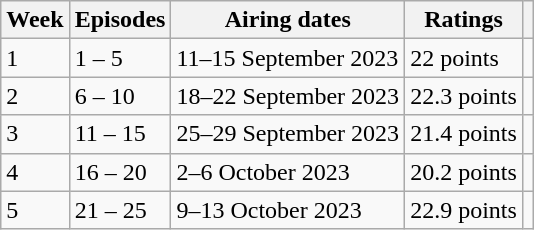<table class="wikitable">
<tr>
<th>Week</th>
<th>Episodes</th>
<th>Airing dates</th>
<th>Ratings</th>
<th></th>
</tr>
<tr>
<td>1</td>
<td>1 – 5</td>
<td>11–15 September 2023</td>
<td>22 points</td>
<td></td>
</tr>
<tr>
<td>2</td>
<td>6 – 10</td>
<td>18–22 September 2023</td>
<td>22.3 points</td>
<td></td>
</tr>
<tr>
<td>3</td>
<td>11 – 15</td>
<td>25–29 September 2023</td>
<td>21.4 points</td>
<td></td>
</tr>
<tr>
<td>4</td>
<td>16 – 20</td>
<td>2–6 October 2023</td>
<td>20.2 points</td>
<td></td>
</tr>
<tr>
<td>5</td>
<td>21 – 25</td>
<td>9–13 October 2023</td>
<td>22.9 points</td>
<td></td>
</tr>
</table>
